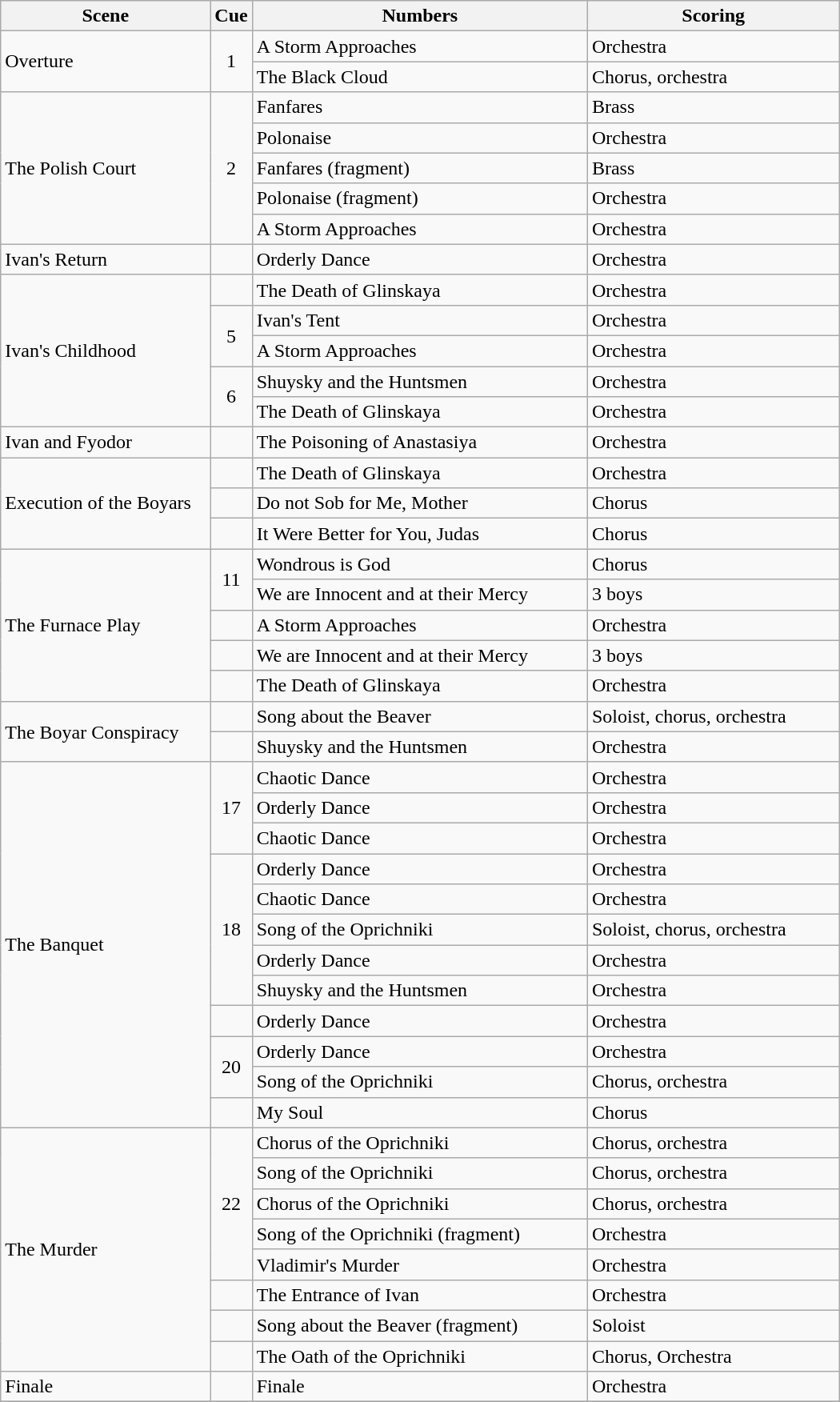<table class="wikitable" border="1"; style="text-align: left"; style="width:50em; font-size:90%; line-height:1.5">
<tr>
<th style="width:25%;">Scene</th>
<th style="width:5%;">Cue</th>
<th style="width:40%;">Numbers</th>
<th style="width:30%;">Scoring</th>
</tr>
<tr>
<td rowspan=2>Overture</td>
<td rowspan=2 style="text-align:center;">1</td>
<td>A Storm Approaches</td>
<td>Orchestra</td>
</tr>
<tr>
<td>The Black Cloud</td>
<td>Chorus, orchestra</td>
</tr>
<tr>
<td rowspan=5>The Polish Court</td>
<td rowspan=5 style="text-align:center;">2</td>
<td>Fanfares</td>
<td>Brass</td>
</tr>
<tr>
<td>Polonaise</td>
<td>Orchestra</td>
</tr>
<tr>
<td>Fanfares (fragment)</td>
<td>Brass</td>
</tr>
<tr>
<td>Polonaise (fragment)</td>
<td>Orchestra</td>
</tr>
<tr>
<td>A Storm Approaches</td>
<td>Orchestra</td>
</tr>
<tr>
<td>Ivan's Return</td>
<td></td>
<td>Orderly Dance</td>
<td>Orchestra</td>
</tr>
<tr>
<td rowspan=5>Ivan's Childhood</td>
<td></td>
<td>The Death of Glinskaya</td>
<td>Orchestra</td>
</tr>
<tr>
<td rowspan=2 style="text-align:center;">5</td>
<td>Ivan's Tent</td>
<td>Orchestra</td>
</tr>
<tr>
<td>A Storm Approaches</td>
<td>Orchestra</td>
</tr>
<tr>
<td rowspan=2 style="text-align:center;">6</td>
<td>Shuysky and the Huntsmen</td>
<td>Orchestra</td>
</tr>
<tr>
<td>The Death of Glinskaya</td>
<td>Orchestra</td>
</tr>
<tr>
<td>Ivan and Fyodor</td>
<td></td>
<td>The Poisoning of Anastasiya</td>
<td>Orchestra</td>
</tr>
<tr>
<td rowspan=3>Execution of the Boyars</td>
<td></td>
<td>The Death of Glinskaya</td>
<td>Orchestra</td>
</tr>
<tr>
<td></td>
<td>Do not Sob for Me, Mother</td>
<td>Chorus</td>
</tr>
<tr>
<td></td>
<td>It Were Better for You, Judas</td>
<td>Chorus</td>
</tr>
<tr>
<td rowspan=5>The Furnace Play</td>
<td rowspan=2 style="text-align:center;">11</td>
<td>Wondrous is God</td>
<td>Chorus</td>
</tr>
<tr>
<td>We are Innocent and at their Mercy</td>
<td>3 boys</td>
</tr>
<tr>
<td></td>
<td>A Storm Approaches</td>
<td>Orchestra</td>
</tr>
<tr>
<td></td>
<td>We are Innocent and at their Mercy</td>
<td>3 boys</td>
</tr>
<tr>
<td></td>
<td>The Death of Glinskaya</td>
<td>Orchestra</td>
</tr>
<tr>
<td rowspan=2>The Boyar Conspiracy</td>
<td></td>
<td>Song about the Beaver</td>
<td>Soloist, chorus, orchestra</td>
</tr>
<tr>
<td></td>
<td>Shuysky and the Huntsmen</td>
<td>Orchestra</td>
</tr>
<tr>
<td rowspan=12>The Banquet</td>
<td rowspan=3 style="text-align:center;">17</td>
<td>Chaotic Dance</td>
<td>Orchestra</td>
</tr>
<tr>
<td>Orderly Dance</td>
<td>Orchestra</td>
</tr>
<tr>
<td>Chaotic Dance</td>
<td>Orchestra</td>
</tr>
<tr>
<td rowspan=5 style="text-align:center;">18</td>
<td>Orderly Dance</td>
<td>Orchestra</td>
</tr>
<tr>
<td>Chaotic Dance</td>
<td>Orchestra</td>
</tr>
<tr>
<td>Song of the Oprichniki</td>
<td>Soloist, chorus, orchestra</td>
</tr>
<tr>
<td>Orderly Dance</td>
<td>Orchestra</td>
</tr>
<tr>
<td>Shuysky and the Huntsmen</td>
<td>Orchestra</td>
</tr>
<tr>
<td></td>
<td>Orderly Dance</td>
<td>Orchestra</td>
</tr>
<tr>
<td rowspan=2 style="text-align:center;">20</td>
<td>Orderly Dance</td>
<td>Orchestra</td>
</tr>
<tr>
<td>Song of the Oprichniki</td>
<td>Chorus, orchestra</td>
</tr>
<tr>
<td></td>
<td>My Soul</td>
<td>Chorus</td>
</tr>
<tr>
<td rowspan=8>The Murder</td>
<td rowspan=5 style="text-align:center;">22</td>
<td>Chorus of the Oprichniki</td>
<td>Chorus, orchestra</td>
</tr>
<tr>
<td>Song of the Oprichniki</td>
<td>Chorus, orchestra</td>
</tr>
<tr>
<td>Chorus of the Oprichniki</td>
<td>Chorus, orchestra</td>
</tr>
<tr>
<td>Song of the Oprichniki (fragment)</td>
<td>Orchestra</td>
</tr>
<tr>
<td>Vladimir's Murder</td>
<td>Orchestra</td>
</tr>
<tr>
<td></td>
<td>The Entrance of Ivan</td>
<td>Orchestra</td>
</tr>
<tr>
<td></td>
<td>Song about the Beaver (fragment)</td>
<td>Soloist</td>
</tr>
<tr>
<td></td>
<td>The Oath of the Oprichniki</td>
<td>Chorus, Orchestra</td>
</tr>
<tr>
<td>Finale</td>
<td></td>
<td>Finale</td>
<td>Orchestra</td>
</tr>
<tr>
</tr>
</table>
